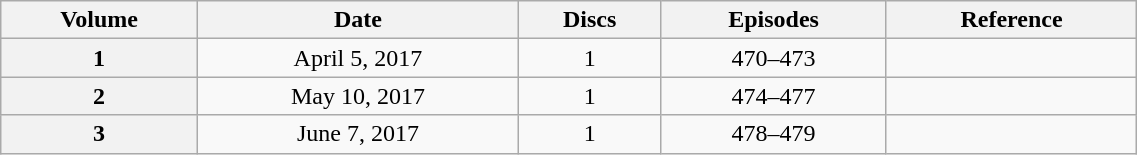<table class="wikitable" style="text-align: center; width: 60%;">
<tr>
<th scope="col" 175px;>Volume</th>
<th scope="col" 125px;>Date</th>
<th scope="col">Discs</th>
<th scope="col">Episodes</th>
<th scope="col">Reference</th>
</tr>
<tr>
<th scope="row">1</th>
<td>April 5, 2017</td>
<td>1</td>
<td>470–473</td>
<td></td>
</tr>
<tr>
<th scope="row">2</th>
<td>May 10, 2017</td>
<td>1</td>
<td>474–477</td>
<td></td>
</tr>
<tr>
<th scope="row">3</th>
<td>June 7, 2017</td>
<td>1</td>
<td>478–479</td>
<td></td>
</tr>
</table>
